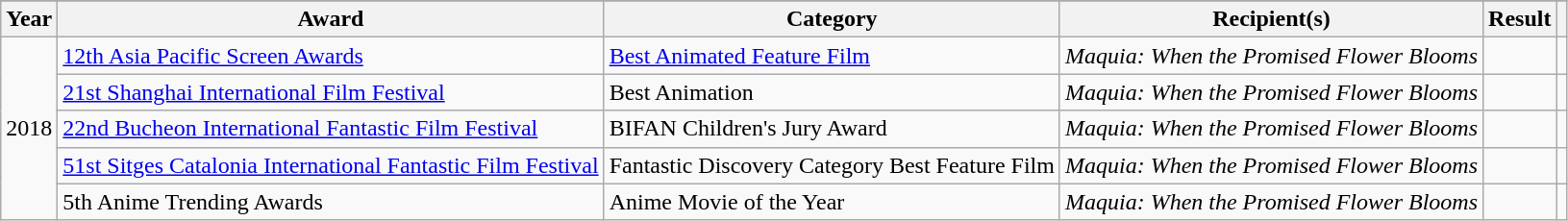<table class="wikitable sortable">
<tr style="background:#ccc; text-align:center;">
</tr>
<tr>
<th>Year</th>
<th>Award</th>
<th>Category</th>
<th>Recipient(s)</th>
<th>Result</th>
<th></th>
</tr>
<tr>
<td rowspan=5>2018</td>
<td><a href='#'>12th Asia Pacific Screen Awards</a></td>
<td><a href='#'>Best Animated Feature Film</a></td>
<td><em>Maquia: When the Promised Flower Blooms</em></td>
<td></td>
<td></td>
</tr>
<tr>
<td><a href='#'>21st Shanghai International Film Festival</a></td>
<td>Best Animation</td>
<td><em>Maquia: When the Promised Flower Blooms</em></td>
<td></td>
<td></td>
</tr>
<tr>
<td><a href='#'>22nd Bucheon International Fantastic Film Festival</a></td>
<td>BIFAN Children's Jury Award</td>
<td><em>Maquia: When the Promised Flower Blooms</em></td>
<td></td>
<td></td>
</tr>
<tr>
<td><a href='#'>51st Sitges Catalonia International Fantastic Film Festival</a></td>
<td>Fantastic Discovery Category Best Feature Film</td>
<td><em>Maquia: When the Promised Flower Blooms</em></td>
<td></td>
<td></td>
</tr>
<tr>
<td>5th Anime Trending Awards</td>
<td>Anime Movie of the Year</td>
<td><em>Maquia: When the Promised Flower Blooms</em></td>
<td></td>
<td></td>
</tr>
</table>
